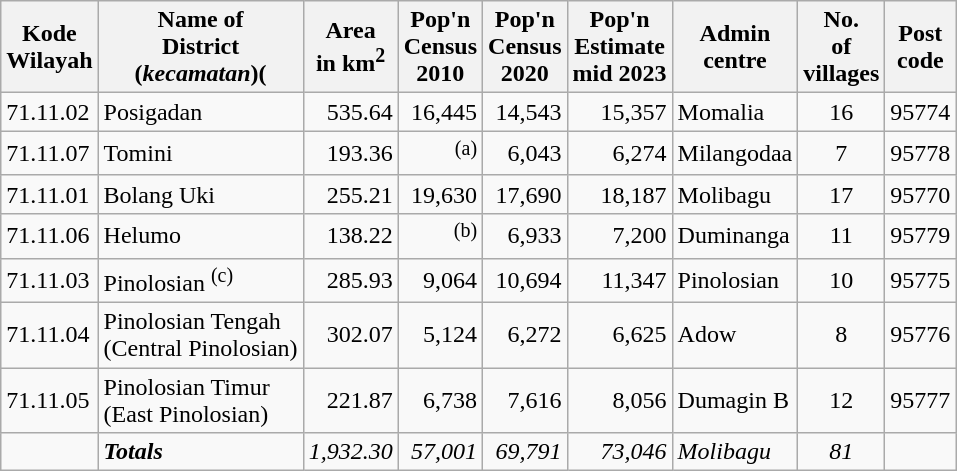<table class="sortable wikitable">
<tr>
<th>Kode <br>Wilayah</th>
<th>Name of<br>District<br>(<em>kecamatan</em>)(</th>
<th>Area <br>in km<sup>2</sup></th>
<th>Pop'n<br>Census<br>2010</th>
<th>Pop'n<br>Census<br>2020</th>
<th>Pop'n<br>Estimate<br>mid 2023</th>
<th>Admin<br>centre</th>
<th>No.<br>of<br>villages</th>
<th>Post<br>code</th>
</tr>
<tr>
<td>71.11.02</td>
<td>Posigadan</td>
<td align="right">535.64</td>
<td align="right">16,445</td>
<td align="right">14,543</td>
<td align="right">15,357</td>
<td>Momalia</td>
<td align="center">16</td>
<td>95774</td>
</tr>
<tr>
<td>71.11.07</td>
<td>Tomini</td>
<td align="right">193.36</td>
<td align="right"><sup>(a)</sup></td>
<td align="right">6,043</td>
<td align="right">6,274</td>
<td>Milangodaa</td>
<td align="center">7</td>
<td>95778</td>
</tr>
<tr>
<td>71.11.01</td>
<td>Bolang Uki</td>
<td align="right">255.21</td>
<td align="right">19,630</td>
<td align="right">17,690</td>
<td align="right">18,187</td>
<td>Molibagu</td>
<td align="center">17</td>
<td>95770</td>
</tr>
<tr>
<td>71.11.06</td>
<td>Helumo</td>
<td align="right">138.22</td>
<td align="right"><sup>(b)</sup></td>
<td align="right">6,933</td>
<td align="right">7,200</td>
<td>Duminanga</td>
<td align="center">11</td>
<td>95779</td>
</tr>
<tr>
<td>71.11.03</td>
<td>Pinolosian <sup>(c)</sup></td>
<td align="right">285.93</td>
<td align="right">9,064</td>
<td align="right">10,694</td>
<td align="right">11,347</td>
<td>Pinolosian</td>
<td align="center">10</td>
<td>95775</td>
</tr>
<tr>
<td>71.11.04</td>
<td>Pinolosian Tengah <br>(Central Pinolosian)</td>
<td align="right">302.07</td>
<td align="right">5,124</td>
<td align="right">6,272</td>
<td align="right">6,625</td>
<td>Adow</td>
<td align="center">8</td>
<td>95776</td>
</tr>
<tr>
<td>71.11.05</td>
<td>Pinolosian Timur <br>(East Pinolosian)</td>
<td align="right">221.87</td>
<td align="right">6,738</td>
<td align="right">7,616</td>
<td align="right">8,056</td>
<td>Dumagin B</td>
<td align="center">12</td>
<td>95777</td>
</tr>
<tr>
<td></td>
<td><strong><em>Totals</em></strong></td>
<td align="right"><em>1,932.30</em></td>
<td align="right"><em>57,001</em></td>
<td align="right"><em>69,791</em></td>
<td align="right"><em>73,046</em></td>
<td><em>Molibagu</em></td>
<td align="center"><em>81</em></td>
</tr>
</table>
